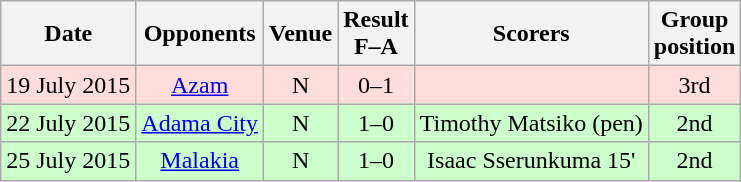<table class="wikitable" style="text-align:center">
<tr>
<th>Date</th>
<th>Opponents</th>
<th>Venue</th>
<th>Result<br>F–A</th>
<th>Scorers</th>
<th>Group<br>position</th>
</tr>
<tr bgcolor="#ffdddd">
<td>19 July 2015</td>
<td><a href='#'>Azam</a> </td>
<td>N</td>
<td>0–1</td>
<td></td>
<td>3rd</td>
</tr>
<tr bgcolor="#ccffcc">
<td>22 July 2015</td>
<td><a href='#'>Adama City</a> </td>
<td>N</td>
<td>1–0</td>
<td>Timothy Matsiko (pen)</td>
<td>2nd</td>
</tr>
<tr bgcolor="#ccffcc">
<td>25 July 2015</td>
<td><a href='#'>Malakia</a> </td>
<td>N</td>
<td>1–0</td>
<td>Isaac Sserunkuma 15'</td>
<td>2nd</td>
</tr>
</table>
